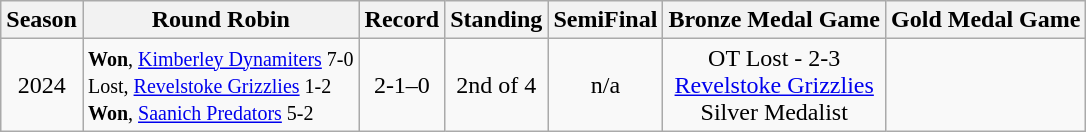<table class="wikitable" style="text-align:center">
<tr>
<th>Season</th>
<th>Round Robin</th>
<th>Record</th>
<th>Standing</th>
<th>SemiFinal</th>
<th>Bronze Medal Game</th>
<th>Gold Medal Game</th>
</tr>
<tr background-color:#dddddd;">
<td>2024</td>
<td align=left><small> <strong>Won</strong>, <a href='#'>Kimberley Dynamiters</a> 7-0<br>Lost, <a href='#'>Revelstoke Grizzlies</a> 1-2<br><strong>Won</strong>, <a href='#'>Saanich Predators</a> 5-2</small></td>
<td>2-1–0</td>
<td>2nd of 4</td>
<td>n/a</td>
<td>OT Lost - 2-3<br><a href='#'>Revelstoke Grizzlies</a><br>Silver Medalist</td>
</tr>
</table>
